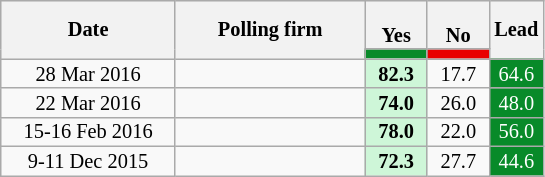<table class="wikitable" style="text-align:center;font-size:85%;line-height:13px">
<tr style="height:30px; background-color:#E9E9E9">
<th style="width:110px;" rowspan="2">Date</th>
<th style="width:120px;" rowspan="2">Polling firm</th>
<th style="width:35px;"><br>Yes</th>
<th style="width:35px;"><br>No</th>
<th style="width:25px;" rowspan="2">Lead</th>
</tr>
<tr>
<th style="background:#088A29;"></th>
<th style="background:#E90000;"></th>
</tr>
<tr>
<td>28 Mar 2016</td>
<td></td>
<td style="background:#CEF6D8"><strong>82.3</strong></td>
<td>17.7</td>
<td style="background:#088A29; color:white;">64.6</td>
</tr>
<tr>
<td>22 Mar 2016</td>
<td></td>
<td style="background:#CEF6D8"><strong>74.0</strong></td>
<td>26.0</td>
<td style="background:#088A29; color:white;">48.0</td>
</tr>
<tr>
<td>15-16 Feb 2016</td>
<td></td>
<td style="background:#CEF6D8"><strong>78.0</strong></td>
<td>22.0</td>
<td style="background:#088A29; color:white;">56.0</td>
</tr>
<tr>
<td>9-11 Dec 2015</td>
<td></td>
<td style="background:#CEF6D8"><strong>72.3</strong></td>
<td>27.7</td>
<td style="background:#088A29; color:white;">44.6</td>
</tr>
</table>
